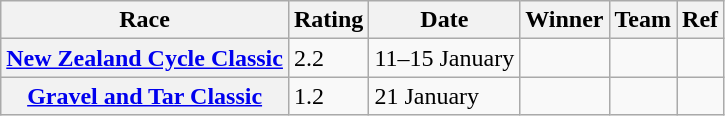<table class="wikitable plainrowheaders">
<tr>
<th scope="col">Race</th>
<th scope="col">Rating</th>
<th scope="col">Date</th>
<th scope="col">Winner</th>
<th scope="col">Team</th>
<th scope="col">Ref</th>
</tr>
<tr>
<th scope="row"> <a href='#'>New Zealand Cycle Classic</a></th>
<td>2.2</td>
<td>11–15 January</td>
<td></td>
<td></td>
<td></td>
</tr>
<tr>
<th scope="row"> <a href='#'>Gravel and Tar Classic</a></th>
<td>1.2</td>
<td>21 January</td>
<td></td>
<td></td>
<td></td>
</tr>
</table>
